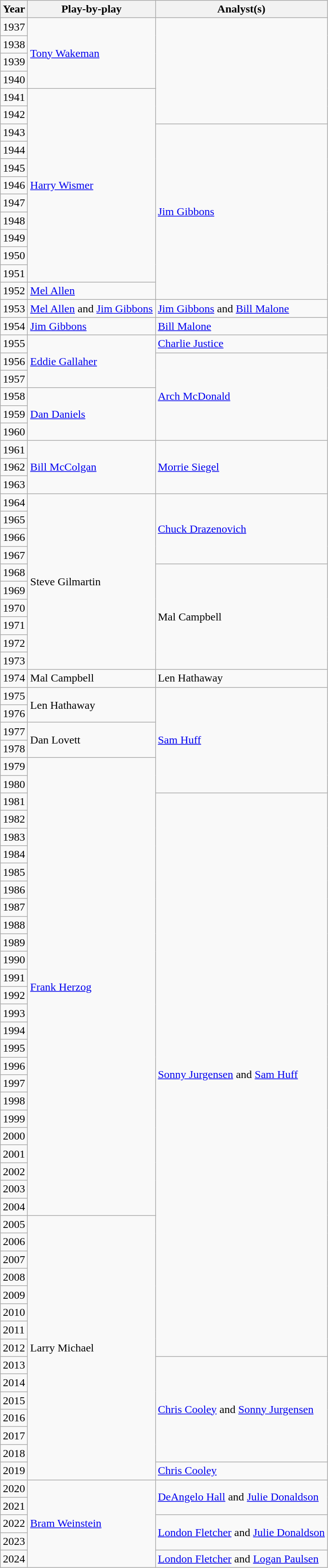<table class="wikitable"  width="auto">
<tr>
<th>Year</th>
<th>Play-by-play</th>
<th>Analyst(s)</th>
</tr>
<tr>
<td>1937</td>
<td rowspan=4><a href='#'>Tony Wakeman</a></td>
</tr>
<tr>
<td>1938</td>
</tr>
<tr>
<td>1939</td>
</tr>
<tr>
<td>1940</td>
</tr>
<tr>
<td>1941</td>
<td rowspan=11><a href='#'>Harry Wismer</a></td>
</tr>
<tr>
<td>1942</td>
</tr>
<tr>
<td>1943</td>
<td rowspan=10><a href='#'>Jim Gibbons</a></td>
</tr>
<tr>
<td>1944</td>
</tr>
<tr>
<td>1945</td>
</tr>
<tr>
<td>1946</td>
</tr>
<tr>
<td>1947</td>
</tr>
<tr>
<td>1948</td>
</tr>
<tr>
<td>1949</td>
</tr>
<tr>
<td>1950</td>
</tr>
<tr>
<td>1951</td>
</tr>
<tr>
<td>1952</td>
<td rowspan=1><a href='#'>Mel Allen</a></td>
</tr>
<tr>
<td>1953</td>
<td rowspan=1><a href='#'>Mel Allen</a> and <a href='#'>Jim Gibbons</a></td>
<td rowspan=1><a href='#'>Jim Gibbons</a> and <a href='#'>Bill Malone</a></td>
</tr>
<tr>
<td>1954</td>
<td rowspan=1><a href='#'>Jim Gibbons</a></td>
<td rowspan=1><a href='#'>Bill Malone</a></td>
</tr>
<tr>
<td>1955</td>
<td rowspan=3><a href='#'>Eddie Gallaher</a></td>
<td rowspan=1><a href='#'>Charlie Justice</a></td>
</tr>
<tr>
<td>1956</td>
<td rowspan=5><a href='#'>Arch McDonald</a></td>
</tr>
<tr>
<td>1957</td>
</tr>
<tr>
<td>1958</td>
<td rowspan=3><a href='#'>Dan Daniels</a></td>
</tr>
<tr>
<td>1959</td>
</tr>
<tr>
<td>1960</td>
</tr>
<tr>
<td>1961</td>
<td rowspan=3><a href='#'>Bill McColgan</a></td>
<td rowspan=3><a href='#'>Morrie Siegel</a></td>
</tr>
<tr>
<td>1962</td>
</tr>
<tr>
<td>1963</td>
</tr>
<tr>
<td>1964</td>
<td rowspan=10>Steve Gilmartin</td>
<td rowspan=4><a href='#'>Chuck Drazenovich</a></td>
</tr>
<tr>
<td>1965</td>
</tr>
<tr>
<td>1966</td>
</tr>
<tr>
<td>1967</td>
</tr>
<tr>
<td>1968</td>
<td rowspan=6>Mal Campbell</td>
</tr>
<tr>
<td>1969</td>
</tr>
<tr>
<td>1970</td>
</tr>
<tr>
<td>1971</td>
</tr>
<tr>
<td>1972</td>
</tr>
<tr>
<td>1973</td>
</tr>
<tr>
<td>1974</td>
<td rowspan=1>Mal Campbell</td>
<td rowspan=1>Len Hathaway</td>
</tr>
<tr>
<td>1975</td>
<td rowspan=2>Len Hathaway</td>
<td rowspan=6><a href='#'>Sam Huff</a></td>
</tr>
<tr>
<td>1976</td>
</tr>
<tr>
<td>1977</td>
<td rowspan=2>Dan Lovett</td>
</tr>
<tr>
<td>1978</td>
</tr>
<tr>
<td>1979</td>
<td rowspan=26><a href='#'>Frank Herzog</a></td>
</tr>
<tr>
<td>1980</td>
</tr>
<tr>
<td>1981</td>
<td rowspan=32><a href='#'>Sonny Jurgensen</a> and <a href='#'>Sam Huff</a></td>
</tr>
<tr>
<td>1982</td>
</tr>
<tr>
<td>1983</td>
</tr>
<tr>
<td>1984</td>
</tr>
<tr>
<td>1985</td>
</tr>
<tr>
<td>1986</td>
</tr>
<tr>
<td>1987</td>
</tr>
<tr>
<td>1988</td>
</tr>
<tr>
<td>1989</td>
</tr>
<tr>
<td>1990</td>
</tr>
<tr>
<td>1991</td>
</tr>
<tr>
<td>1992</td>
</tr>
<tr>
<td>1993</td>
</tr>
<tr>
<td>1994</td>
</tr>
<tr>
<td>1995</td>
</tr>
<tr>
<td>1996</td>
</tr>
<tr>
<td>1997</td>
</tr>
<tr>
<td>1998</td>
</tr>
<tr>
<td>1999</td>
</tr>
<tr>
<td>2000</td>
</tr>
<tr>
<td>2001</td>
</tr>
<tr>
<td>2002</td>
</tr>
<tr>
<td>2003</td>
</tr>
<tr>
<td>2004</td>
</tr>
<tr>
<td>2005</td>
<td rowspan=15>Larry Michael</td>
</tr>
<tr>
<td>2006</td>
</tr>
<tr>
<td>2007</td>
</tr>
<tr>
<td>2008</td>
</tr>
<tr>
<td>2009</td>
</tr>
<tr>
<td>2010</td>
</tr>
<tr>
<td>2011</td>
</tr>
<tr>
<td>2012</td>
</tr>
<tr>
<td>2013</td>
<td rowspan=6><a href='#'>Chris Cooley</a> and <a href='#'>Sonny Jurgensen</a></td>
</tr>
<tr>
<td>2014</td>
</tr>
<tr>
<td>2015</td>
</tr>
<tr>
<td>2016</td>
</tr>
<tr>
<td>2017</td>
</tr>
<tr>
<td>2018</td>
</tr>
<tr>
<td>2019</td>
<td rowspan=1><a href='#'>Chris Cooley</a></td>
</tr>
<tr>
<td>2020</td>
<td rowspan="5"><a href='#'>Bram Weinstein</a></td>
<td rowspan="2"><a href='#'>DeAngelo Hall</a> and <a href='#'>Julie Donaldson</a></td>
</tr>
<tr>
<td>2021</td>
</tr>
<tr>
<td>2022</td>
<td rowspan="2"><a href='#'>London Fletcher</a> and <a href='#'>Julie Donaldson</a></td>
</tr>
<tr>
<td>2023</td>
</tr>
<tr>
<td>2024</td>
<td rowspan="1"><a href='#'>London Fletcher</a> and <a href='#'>Logan Paulsen</a></td>
</tr>
</table>
